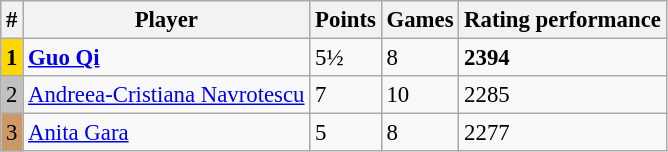<table class="wikitable" style="font-size: 95%;">
<tr>
<th>#</th>
<th>Player</th>
<th>Points</th>
<th>Games</th>
<th>Rating performance</th>
</tr>
<tr>
<td style="background:gold;"><strong>1</strong></td>
<td><strong> <a href='#'>Guo Qi</a></strong></td>
<td>5½</td>
<td>8</td>
<td><strong>2394</strong></td>
</tr>
<tr>
<td style="background:silver;">2</td>
<td> <a href='#'>Andreea-Cristiana Navrotescu</a></td>
<td>7</td>
<td>10</td>
<td>2285</td>
</tr>
<tr>
<td style="background:#c96;">3</td>
<td> <a href='#'>Anita Gara</a></td>
<td>5</td>
<td>8</td>
<td>2277</td>
</tr>
</table>
